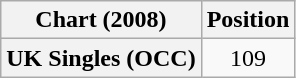<table class="wikitable plainrowheaders" style="text-align:center">
<tr>
<th scope="col">Chart (2008)</th>
<th scope="col">Position</th>
</tr>
<tr>
<th scope="row">UK Singles (OCC)</th>
<td>109</td>
</tr>
</table>
